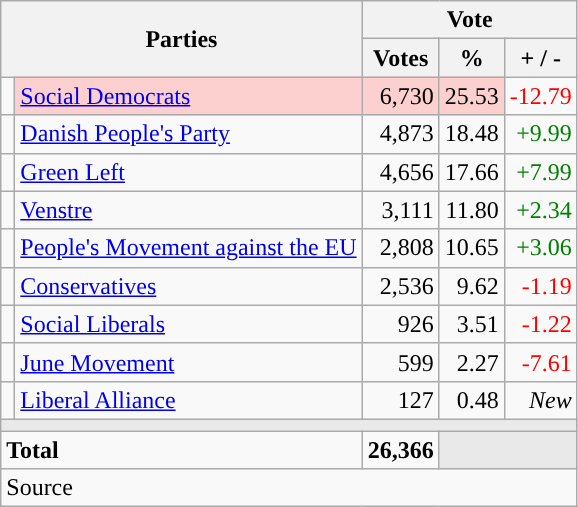<table class="wikitable" style="text-align:right;">
<tr>
<th style="text-align:centre;" rowspan="2" colspan="2" width="225">Parties</th>
<th colspan="3">Vote</th>
</tr>
<tr>
<th width="15">Votes</th>
<th width="15">%</th>
<th width="15">+ / -</th>
</tr>
<tr>
<td width="2" style="color:inherit;background:"></td>
<td bgcolor=#fbd0ce   align="left"><a href='#'>Social Democrats</a></td>
<td bgcolor=#fbd0ce>6,730</td>
<td bgcolor=#fbd0ce>25.53</td>
<td style=color:red;>-12.79</td>
</tr>
<tr>
<td width="2" style="color:inherit;background:"></td>
<td align="left"><a href='#'>Danish People's Party</a></td>
<td>4,873</td>
<td>18.48</td>
<td style=color:green;>+9.99</td>
</tr>
<tr>
<td width="2" style="color:inherit;background:"></td>
<td align="left"><a href='#'>Green Left</a></td>
<td>4,656</td>
<td>17.66</td>
<td style=color:green;>+7.99</td>
</tr>
<tr>
<td width="2" style="color:inherit;background:"></td>
<td align="left"><a href='#'>Venstre</a></td>
<td>3,111</td>
<td>11.80</td>
<td style=color:green;>+2.34</td>
</tr>
<tr>
<td width="2" style="color:inherit;background:"></td>
<td align="left"><a href='#'>People's Movement against the EU</a></td>
<td>2,808</td>
<td>10.65</td>
<td style=color:green;>+3.06</td>
</tr>
<tr>
<td width="2" style="color:inherit;background:"></td>
<td align="left"><a href='#'>Conservatives</a></td>
<td>2,536</td>
<td>9.62</td>
<td style=color:red;>-1.19</td>
</tr>
<tr>
<td width="2" style="color:inherit;background:"></td>
<td align="left"><a href='#'>Social Liberals</a></td>
<td>926</td>
<td>3.51</td>
<td style=color:red;>-1.22</td>
</tr>
<tr>
<td width="2" style="color:inherit;background:"></td>
<td align="left"><a href='#'>June Movement</a></td>
<td>599</td>
<td>2.27</td>
<td style=color:red;>-7.61</td>
</tr>
<tr>
<td width="2" style="color:inherit;background:"></td>
<td align="left"><a href='#'>Liberal Alliance</a></td>
<td>127</td>
<td>0.48</td>
<td><em>New</em></td>
</tr>
<tr>
<td colspan="7" bgcolor="#E9E9E9"></td>
</tr>
<tr>
<td align="left" colspan="2"><strong>Total</strong></td>
<td><strong>26,366</strong></td>
<td bgcolor="#E9E9E9" colspan="2"></td>
</tr>
<tr>
<td align="left" colspan="6">Source</td>
</tr>
</table>
